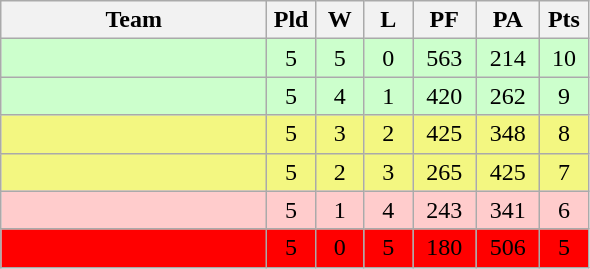<table class="wikitable" style="text-align:center;">
<tr>
<th width=170>Team</th>
<th width=25>Pld</th>
<th width=25>W</th>
<th width=25>L</th>
<th width=35>PF</th>
<th width=35>PA</th>
<th width=25>Pts</th>
</tr>
<tr bgcolor=#ccffcc>
<td align="left"></td>
<td>5</td>
<td>5</td>
<td>0</td>
<td>563</td>
<td>214</td>
<td>10</td>
</tr>
<tr bgcolor=#ccffcc>
<td align="left"></td>
<td>5</td>
<td>4</td>
<td>1</td>
<td>420</td>
<td>262</td>
<td>9</td>
</tr>
<tr bgcolor=#F3F781>
<td align="left"></td>
<td>5</td>
<td>3</td>
<td>2</td>
<td>425</td>
<td>348</td>
<td>8</td>
</tr>
<tr bgcolor=#F3F781>
<td align="left"></td>
<td>5</td>
<td>2</td>
<td>3</td>
<td>265</td>
<td>425</td>
<td>7</td>
</tr>
<tr bgcolor=#ffcccc>
<td align="left"></td>
<td>5</td>
<td>1</td>
<td>4</td>
<td>243</td>
<td>341</td>
<td>6</td>
</tr>
<tr bgcolor=#FF0000>
<td align="left"></td>
<td>5</td>
<td>0</td>
<td>5</td>
<td>180</td>
<td>506</td>
<td>5</td>
</tr>
</table>
